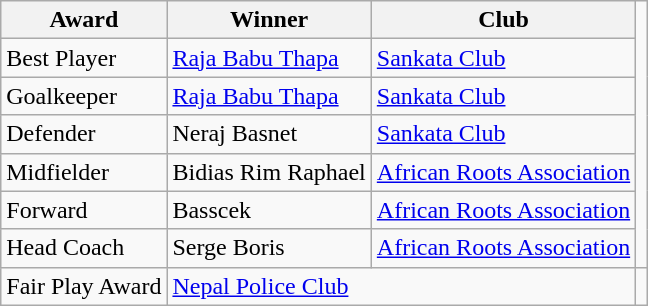<table class="wikitable">
<tr>
<th>Award</th>
<th>Winner</th>
<th>Club</th>
</tr>
<tr>
<td>Best Player</td>
<td> <a href='#'>Raja Babu Thapa</a></td>
<td><a href='#'>Sankata Club</a></td>
</tr>
<tr>
<td>Goalkeeper</td>
<td> <a href='#'>Raja Babu Thapa</a></td>
<td><a href='#'>Sankata Club</a></td>
</tr>
<tr>
<td>Defender</td>
<td> Neraj Basnet</td>
<td><a href='#'>Sankata Club</a></td>
</tr>
<tr>
<td>Midfielder</td>
<td> Bidias Rim Raphael</td>
<td><a href='#'>African Roots Association</a></td>
</tr>
<tr>
<td>Forward</td>
<td> Basscek</td>
<td><a href='#'>African Roots Association</a></td>
</tr>
<tr>
<td>Head Coach</td>
<td>Serge Boris</td>
<td><a href='#'>African Roots Association</a></td>
</tr>
<tr>
<td>Fair Play Award</td>
<td colspan="2"><a href='#'>Nepal Police Club</a></td>
<td></td>
</tr>
</table>
